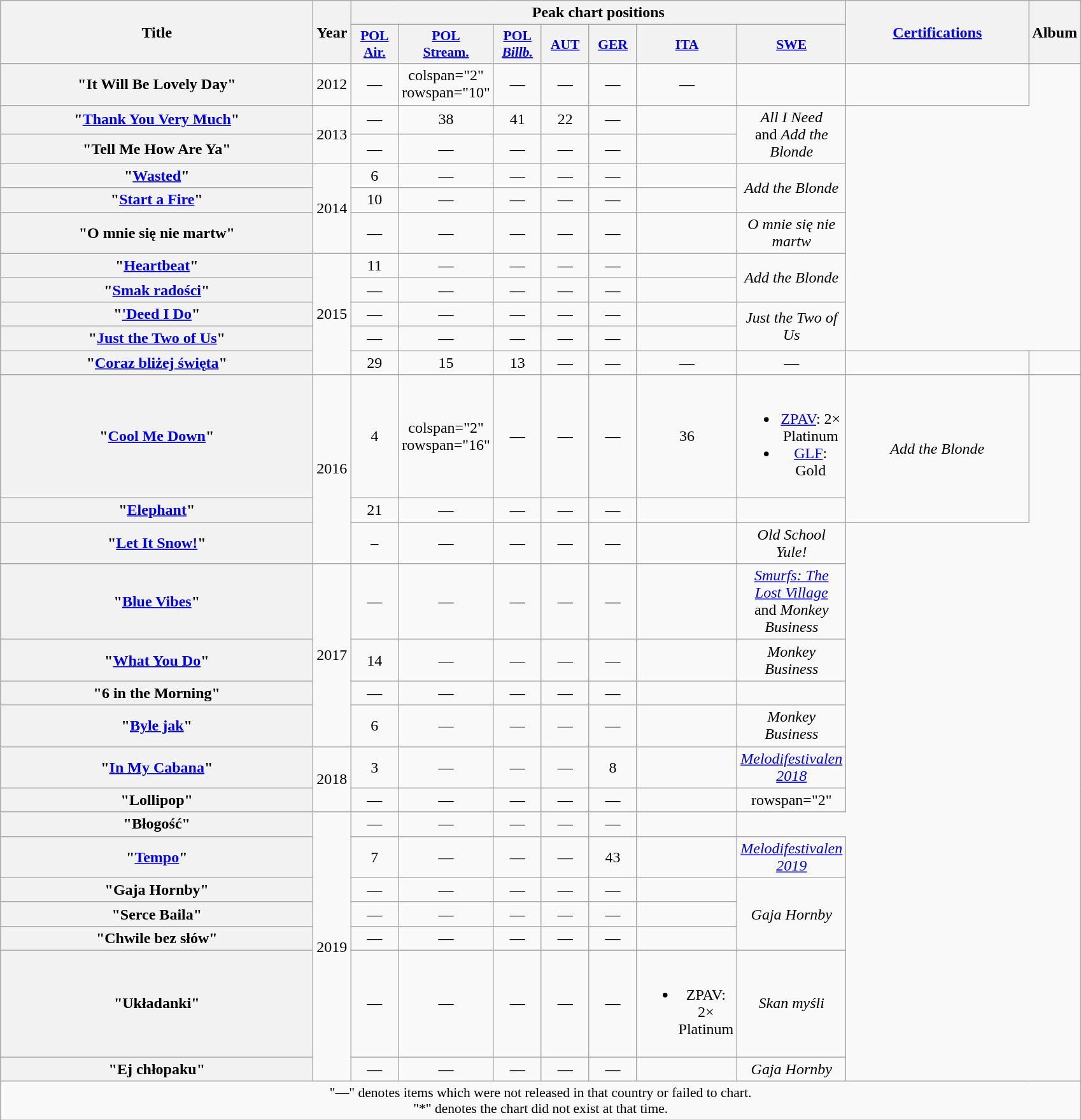<table class="wikitable plainrowheaders" style="text-align:center;">
<tr>
<th scope="col" rowspan="2" style="width:20em;">Title</th>
<th scope="col" rowspan="2" style="width:1em;">Year</th>
<th scope="col" colspan="7">Peak chart positions</th>
<th scope="col" rowspan="2" style="width:11.5em;"><a href='#'>Certifications</a></th>
<th scope="col" rowspan="2">Album</th>
</tr>
<tr>
<th style="width:3em;font-size:90%;"><a href='#'>POL<br>Air.</a><br></th>
<th style="width:3em;font-size:90%;"><a href='#'>POL<br>Stream.</a><br></th>
<th style="width:3em;font-size:90%;"><a href='#'>POL<br><em>Billb.</em></a><br></th>
<th style="width:3em;font-size:90%;"><a href='#'>AUT</a><br></th>
<th style="width:3em;font-size:90%;"><a href='#'>GER</a><br></th>
<th style="width:3em;font-size:90%;"><a href='#'>ITA</a><br></th>
<th style="width:3em;font-size:90%;"><a href='#'>SWE</a><br></th>
</tr>
<tr>
<th scope="row">"It Will Be Lovely Day"</th>
<td>2012</td>
<td>—</td>
<td>colspan="2" rowspan="10" </td>
<td>—</td>
<td>—</td>
<td>—</td>
<td>—</td>
<td></td>
<td></td>
</tr>
<tr>
<th scope="row">"<a href='#'>Thank You Very Much</a>"</th>
<td rowspan="2">2013</td>
<td>—</td>
<td>38</td>
<td>41</td>
<td>22</td>
<td>—</td>
<td></td>
<td rowspan="2"><em>All I Need</em><br> and <em>Add the Blonde</em></td>
</tr>
<tr>
<th scope="row">"Tell Me How Are Ya"</th>
<td>—</td>
<td>—</td>
<td>—</td>
<td>—</td>
<td>—</td>
<td></td>
</tr>
<tr>
<th scope="row">"<a href='#'>Wasted</a>"</th>
<td rowspan="3">2014</td>
<td>6</td>
<td>—</td>
<td>—</td>
<td>—</td>
<td>—</td>
<td></td>
<td rowspan="2"><em>Add the Blonde</em></td>
</tr>
<tr>
<th scope="row">"<a href='#'>Start a Fire</a>"<br></th>
<td>10</td>
<td>—</td>
<td>—</td>
<td>—</td>
<td>—</td>
<td></td>
</tr>
<tr>
<th scope="row">"O mnie się nie martw"</th>
<td>—</td>
<td>—</td>
<td>—</td>
<td>—</td>
<td>—</td>
<td></td>
<td><em>O mnie się nie martw</em></td>
</tr>
<tr>
<th scope="row">"<a href='#'>Heartbeat</a>"</th>
<td rowspan="5">2015</td>
<td>11</td>
<td>—</td>
<td>—</td>
<td>—</td>
<td>—</td>
<td></td>
<td rowspan="2"><em>Add the Blonde</em></td>
</tr>
<tr>
<th scope="row">"<a href='#'>Smak radości</a>"</th>
<td>—</td>
<td>—</td>
<td>—</td>
<td>—</td>
<td>—</td>
<td></td>
</tr>
<tr>
<th scope="row">"<a href='#'>'Deed I Do</a>"<br></th>
<td>—</td>
<td>—</td>
<td>—</td>
<td>—</td>
<td>—</td>
<td></td>
<td rowspan="2"><em>Just the Two of Us</em></td>
</tr>
<tr>
<th scope="row">"<a href='#'>Just the Two of Us</a>"<br></th>
<td>—</td>
<td>—</td>
<td>—</td>
<td>—</td>
<td>—</td>
<td></td>
</tr>
<tr>
<th scope="row">"<a href='#'>Coraz bliżej święta</a>"<br></th>
<td>29</td>
<td>15</td>
<td>13</td>
<td>—</td>
<td>—</td>
<td>—</td>
<td>—</td>
<td></td>
<td></td>
</tr>
<tr>
<th scope="row">"<a href='#'>Cool Me Down</a>"</th>
<td rowspan="3">2016</td>
<td>4</td>
<td>colspan="2" rowspan="16" </td>
<td>—</td>
<td>—</td>
<td>—</td>
<td>36</td>
<td><br><ul><li><a href='#'>ZPAV</a>: 2× Platinum</li><li><a href='#'>GLF</a>: Gold</li></ul></td>
<td rowspan="2"><em>Add the Blonde</em></td>
</tr>
<tr>
<th scope="row">"<a href='#'>Elephant</a>"</th>
<td>21</td>
<td>—</td>
<td>—</td>
<td>—</td>
<td>—</td>
<td></td>
</tr>
<tr>
<th scope="row">"<a href='#'>Let It Snow!</a>"<br></th>
<td>–</td>
<td>—</td>
<td>—</td>
<td>—</td>
<td>—</td>
<td></td>
<td><em>Old School Yule!</em><br></td>
</tr>
<tr>
<th scope="row">"<a href='#'>Blue Vibes</a>"</th>
<td rowspan="4">2017</td>
<td>—</td>
<td>—</td>
<td>—</td>
<td>—</td>
<td>—</td>
<td></td>
<td><em><a href='#'>Smurfs: The Lost Village</a></em><br> and <em>Monkey Business</em></td>
</tr>
<tr>
<th scope="row">"<a href='#'>What You Do</a>"</th>
<td>14</td>
<td>—</td>
<td>—</td>
<td>—</td>
<td>—</td>
<td></td>
<td><em>Monkey Business</em></td>
</tr>
<tr>
<th scope="row">"6 in the Morning"<br></th>
<td>—</td>
<td>—</td>
<td>—</td>
<td>—</td>
<td>—</td>
<td></td>
<td></td>
</tr>
<tr>
<th scope="row">"<a href='#'>Byle jak</a>"</th>
<td>6</td>
<td>—</td>
<td>—</td>
<td>—</td>
<td>—</td>
<td></td>
<td><em>Monkey Business</em></td>
</tr>
<tr>
<th scope="row">"<a href='#'>In My Cabana</a>"</th>
<td rowspan="2">2018</td>
<td>3</td>
<td>—</td>
<td>—</td>
<td>—</td>
<td>8</td>
<td></td>
<td><em><a href='#'>Melodifestivalen 2018</a></em></td>
</tr>
<tr>
<th scope="row">"Lollipop"</th>
<td>—</td>
<td>—</td>
<td>—</td>
<td>—</td>
<td>—</td>
<td></td>
<td>rowspan="2" </td>
</tr>
<tr>
<th scope="row">"Błogość"<br></th>
<td rowspan="7">2019</td>
<td>—</td>
<td>—</td>
<td>—</td>
<td>—</td>
<td>—</td>
<td></td>
</tr>
<tr>
<th scope="row">"<a href='#'>Tempo</a>"</th>
<td>7</td>
<td>—</td>
<td>—</td>
<td>—</td>
<td>43</td>
<td></td>
<td><em><a href='#'>Melodifestivalen 2019</a></em></td>
</tr>
<tr>
<th scope="row">"Gaja Hornby"</th>
<td>—</td>
<td>—</td>
<td>—</td>
<td>—</td>
<td>—</td>
<td></td>
<td rowspan="3"><em>Gaja Hornby</em></td>
</tr>
<tr>
<th scope="row">"Serce Baila"</th>
<td>—</td>
<td>—</td>
<td>—</td>
<td>—</td>
<td>—</td>
<td></td>
</tr>
<tr>
<th scope="row">"Chwile bez słów"<br></th>
<td>—</td>
<td>—</td>
<td>—</td>
<td>—</td>
<td>—</td>
<td></td>
</tr>
<tr>
<th scope="row">"Układanki"<br></th>
<td>—</td>
<td>—</td>
<td>—</td>
<td>—</td>
<td>—</td>
<td><br><ul><li>ZPAV: 2× Platinum</li></ul></td>
<td><em>Skan myśli</em><br></td>
</tr>
<tr>
<th scope="row">"Ej chłopaku"</th>
<td>—</td>
<td>—</td>
<td>—</td>
<td>—</td>
<td>—</td>
<td></td>
<td><em>Gaja Hornby</em></td>
</tr>
<tr>
<td colspan="11" style="font-size:90%;">"—" denotes items which were not released in that country or failed to chart.<br>"*" denotes the chart did not exist at that time.</td>
</tr>
</table>
